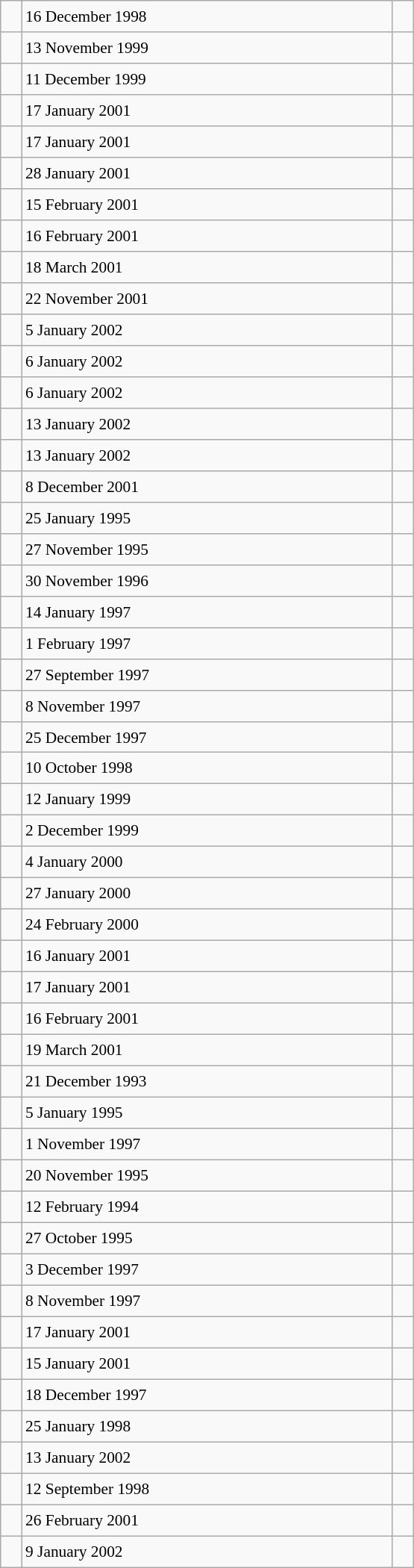<table class="wikitable" style="font-size: 89%; float: left; width: 26em; margin-right: 1em; height: 1400px">
<tr>
<td></td>
<td>16 December 1998</td>
<td></td>
</tr>
<tr>
<td></td>
<td>13 November 1999</td>
<td></td>
</tr>
<tr>
<td></td>
<td>11 December 1999</td>
<td></td>
</tr>
<tr>
<td></td>
<td>17 January 2001</td>
<td></td>
</tr>
<tr>
<td></td>
<td>17 January 2001</td>
<td></td>
</tr>
<tr>
<td></td>
<td>28 January 2001</td>
<td></td>
</tr>
<tr>
<td></td>
<td>15 February 2001</td>
<td></td>
</tr>
<tr>
<td></td>
<td>16 February 2001</td>
<td></td>
</tr>
<tr>
<td></td>
<td>18 March 2001</td>
<td></td>
</tr>
<tr>
<td></td>
<td>22 November 2001</td>
<td></td>
</tr>
<tr>
<td></td>
<td>5 January 2002</td>
<td></td>
</tr>
<tr>
<td></td>
<td>6 January 2002</td>
<td></td>
</tr>
<tr>
<td></td>
<td>6 January 2002</td>
<td></td>
</tr>
<tr>
<td></td>
<td>13 January 2002</td>
<td></td>
</tr>
<tr>
<td></td>
<td>13 January 2002</td>
<td></td>
</tr>
<tr>
<td></td>
<td>8 December 2001</td>
<td></td>
</tr>
<tr>
<td></td>
<td>25 January 1995</td>
<td></td>
</tr>
<tr>
<td></td>
<td>27 November 1995</td>
<td></td>
</tr>
<tr>
<td></td>
<td>30 November 1996</td>
<td></td>
</tr>
<tr>
<td></td>
<td>14 January 1997</td>
<td></td>
</tr>
<tr>
<td></td>
<td>1 February 1997</td>
<td></td>
</tr>
<tr>
<td></td>
<td>27 September 1997</td>
<td></td>
</tr>
<tr>
<td></td>
<td>8 November 1997</td>
<td></td>
</tr>
<tr>
<td></td>
<td>25 December 1997</td>
<td></td>
</tr>
<tr>
<td></td>
<td>10 October 1998</td>
<td></td>
</tr>
<tr>
<td></td>
<td>12 January 1999</td>
<td></td>
</tr>
<tr>
<td></td>
<td>2 December 1999</td>
<td></td>
</tr>
<tr>
<td></td>
<td>4 January 2000</td>
<td></td>
</tr>
<tr>
<td></td>
<td>27 January 2000</td>
<td></td>
</tr>
<tr>
<td></td>
<td>24 February 2000</td>
<td></td>
</tr>
<tr>
<td></td>
<td>16 January 2001</td>
<td></td>
</tr>
<tr>
<td></td>
<td>17 January 2001</td>
<td></td>
</tr>
<tr>
<td></td>
<td>16 February 2001</td>
<td></td>
</tr>
<tr>
<td></td>
<td>19 March 2001</td>
<td></td>
</tr>
<tr>
<td></td>
<td>21 December 1993</td>
<td></td>
</tr>
<tr>
<td></td>
<td>5 January 1995</td>
<td></td>
</tr>
<tr>
<td></td>
<td>1 November 1997</td>
<td></td>
</tr>
<tr>
<td></td>
<td>20 November 1995</td>
<td></td>
</tr>
<tr>
<td></td>
<td>12 February 1994</td>
<td></td>
</tr>
<tr>
<td></td>
<td>27 October 1995</td>
<td></td>
</tr>
<tr>
<td></td>
<td>3 December 1997</td>
<td></td>
</tr>
<tr>
<td></td>
<td>8 November 1997</td>
<td></td>
</tr>
<tr>
<td></td>
<td>17 January 2001</td>
<td></td>
</tr>
<tr>
<td></td>
<td>15 January 2001</td>
<td></td>
</tr>
<tr>
<td></td>
<td>18 December 1997</td>
<td></td>
</tr>
<tr>
<td></td>
<td>25 January 1998</td>
<td></td>
</tr>
<tr>
<td></td>
<td>13 January 2002</td>
<td></td>
</tr>
<tr>
<td></td>
<td>12 September 1998</td>
<td></td>
</tr>
<tr>
<td></td>
<td>26 February 2001</td>
<td></td>
</tr>
<tr>
<td></td>
<td>9 January 2002</td>
<td></td>
</tr>
</table>
